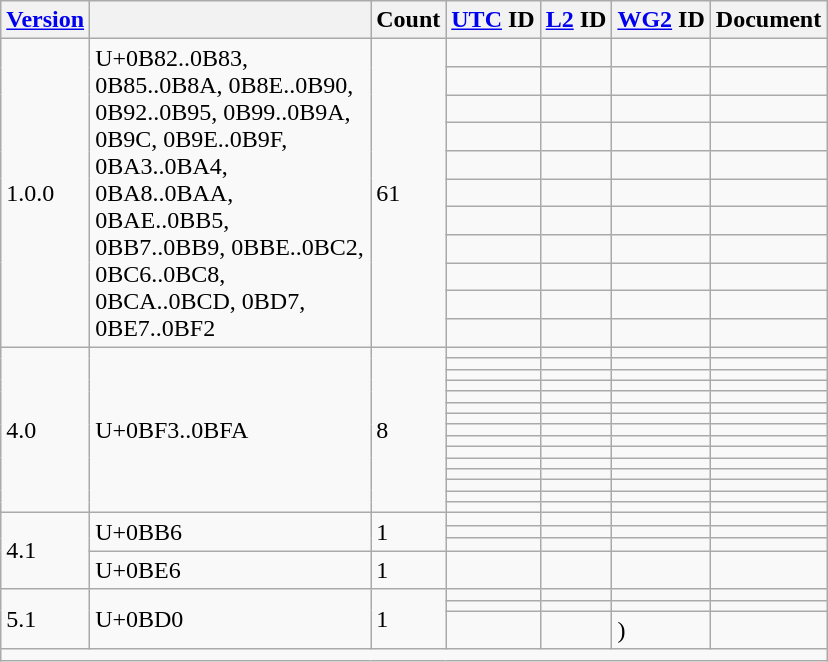<table class="wikitable collapsible sticky-header">
<tr>
<th><a href='#'>Version</a></th>
<th></th>
<th>Count</th>
<th><a href='#'>UTC</a> ID</th>
<th><a href='#'>L2</a> ID</th>
<th><a href='#'>WG2</a> ID</th>
<th>Document</th>
</tr>
<tr>
<td rowspan="11">1.0.0</td>
<td rowspan="11" width="180">U+0B82..0B83, 0B85..0B8A, 0B8E..0B90, 0B92..0B95, 0B99..0B9A, 0B9C, 0B9E..0B9F, 0BA3..0BA4, 0BA8..0BAA, 0BAE..0BB5, 0BB7..0BB9, 0BBE..0BC2, 0BC6..0BC8, 0BCA..0BCD, 0BD7, 0BE7..0BF2</td>
<td rowspan="11">61</td>
<td></td>
<td></td>
<td></td>
<td></td>
</tr>
<tr>
<td></td>
<td></td>
<td></td>
<td></td>
</tr>
<tr>
<td></td>
<td></td>
<td></td>
<td></td>
</tr>
<tr>
<td></td>
<td></td>
<td></td>
<td></td>
</tr>
<tr>
<td></td>
<td></td>
<td></td>
<td></td>
</tr>
<tr>
<td></td>
<td></td>
<td></td>
<td></td>
</tr>
<tr>
<td></td>
<td></td>
<td></td>
<td></td>
</tr>
<tr>
<td></td>
<td></td>
<td></td>
<td></td>
</tr>
<tr>
<td></td>
<td></td>
<td></td>
<td></td>
</tr>
<tr>
<td></td>
<td></td>
<td></td>
<td></td>
</tr>
<tr>
<td></td>
<td></td>
<td></td>
<td></td>
</tr>
<tr>
<td rowspan="15">4.0</td>
<td rowspan="15">U+0BF3..0BFA</td>
<td rowspan="15">8</td>
<td></td>
<td></td>
<td></td>
<td></td>
</tr>
<tr>
<td></td>
<td></td>
<td></td>
<td></td>
</tr>
<tr>
<td></td>
<td></td>
<td></td>
<td></td>
</tr>
<tr>
<td></td>
<td></td>
<td></td>
<td></td>
</tr>
<tr>
<td></td>
<td></td>
<td></td>
<td></td>
</tr>
<tr>
<td></td>
<td></td>
<td></td>
<td></td>
</tr>
<tr>
<td></td>
<td></td>
<td></td>
<td></td>
</tr>
<tr>
<td></td>
<td></td>
<td></td>
<td></td>
</tr>
<tr>
<td></td>
<td></td>
<td></td>
<td></td>
</tr>
<tr>
<td></td>
<td></td>
<td></td>
<td></td>
</tr>
<tr>
<td></td>
<td></td>
<td></td>
<td></td>
</tr>
<tr>
<td></td>
<td></td>
<td></td>
<td></td>
</tr>
<tr>
<td></td>
<td></td>
<td></td>
<td></td>
</tr>
<tr>
<td></td>
<td></td>
<td></td>
<td></td>
</tr>
<tr>
<td></td>
<td></td>
<td></td>
<td></td>
</tr>
<tr>
<td rowspan="4">4.1</td>
<td rowspan="3">U+0BB6</td>
<td rowspan="3">1</td>
<td></td>
<td></td>
<td></td>
<td></td>
</tr>
<tr>
<td></td>
<td></td>
<td></td>
<td></td>
</tr>
<tr>
<td></td>
<td></td>
<td></td>
<td></td>
</tr>
<tr>
<td>U+0BE6</td>
<td>1</td>
<td></td>
<td></td>
<td></td>
<td></td>
</tr>
<tr>
<td rowspan="3">5.1</td>
<td rowspan="3">U+0BD0</td>
<td rowspan="3">1</td>
<td></td>
<td></td>
<td></td>
<td></td>
</tr>
<tr>
<td></td>
<td></td>
<td></td>
<td></td>
</tr>
<tr>
<td></td>
<td></td>
<td> )</td>
<td></td>
</tr>
<tr class="sortbottom">
<td colspan="7"></td>
</tr>
</table>
